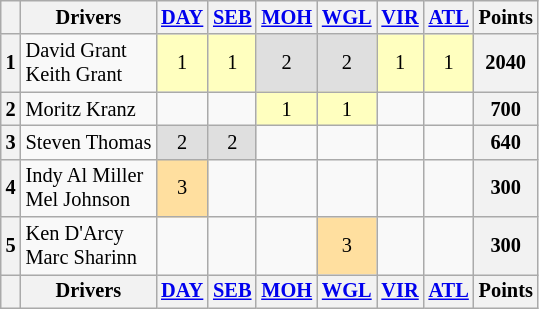<table class="wikitable" style="font-size:85%; text-align:center">
<tr>
<th></th>
<th>Drivers</th>
<th><a href='#'>DAY</a></th>
<th><a href='#'>SEB</a></th>
<th><a href='#'>MOH</a></th>
<th><a href='#'>WGL</a></th>
<th><a href='#'>VIR</a></th>
<th><a href='#'>ATL</a></th>
<th>Points</th>
</tr>
<tr>
<th>1</th>
<td align=left> David Grant<br> Keith Grant</td>
<td style="background:#ffffbf;">1</td>
<td style="background:#ffffbf;">1</td>
<td style="background:#dfdfdf;">2</td>
<td style="background:#dfdfdf;">2</td>
<td style="background:#ffffbf;">1</td>
<td style="background:#ffffbf;">1</td>
<th>2040</th>
</tr>
<tr>
<th>2</th>
<td align=left> Moritz Kranz</td>
<td></td>
<td></td>
<td style="background:#ffffbf;">1</td>
<td style="background:#ffffbf;">1</td>
<td></td>
<td></td>
<th>700</th>
</tr>
<tr>
<th>3</th>
<td align=left> Steven Thomas</td>
<td style="background:#dfdfdf;">2</td>
<td style="background:#dfdfdf;">2</td>
<td></td>
<td></td>
<td></td>
<td></td>
<th>640</th>
</tr>
<tr>
<th>4</th>
<td align=left> Indy Al Miller<br> Mel Johnson</td>
<td style="background:#ffdf9f;">3</td>
<td></td>
<td></td>
<td></td>
<td></td>
<td></td>
<th>300</th>
</tr>
<tr>
<th>5</th>
<td align=left> Ken D'Arcy<br> Marc Sharinn</td>
<td></td>
<td></td>
<td></td>
<td style="background:#ffdf9f;">3</td>
<td></td>
<td></td>
<th>300</th>
</tr>
<tr>
<th></th>
<th>Drivers</th>
<th><a href='#'>DAY</a></th>
<th><a href='#'>SEB</a></th>
<th><a href='#'>MOH</a></th>
<th><a href='#'>WGL</a></th>
<th><a href='#'>VIR</a></th>
<th><a href='#'>ATL</a></th>
<th>Points</th>
</tr>
</table>
